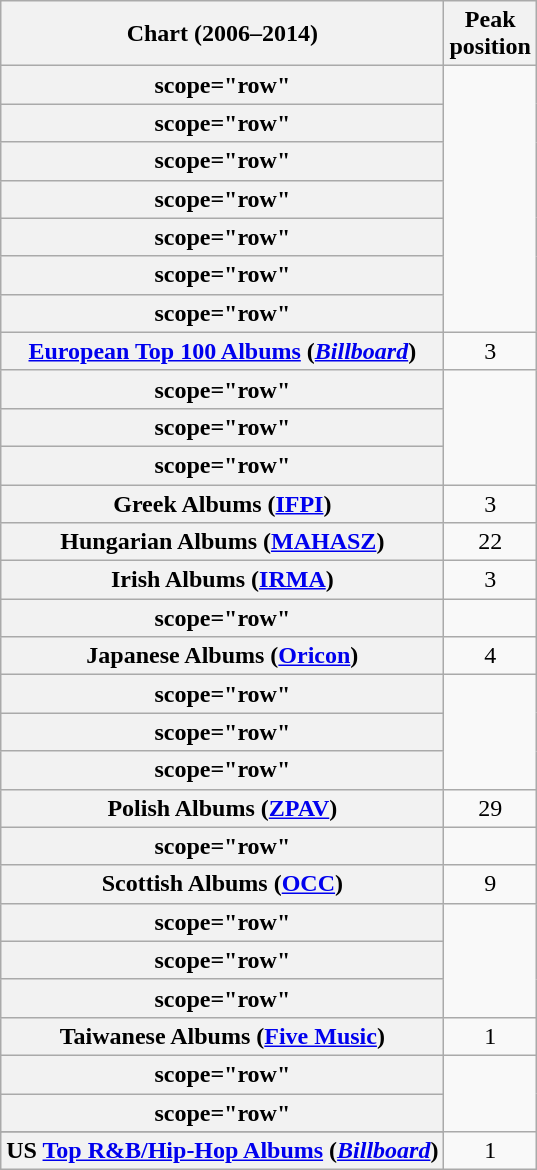<table class="wikitable sortable plainrowheaders" style="text-align:center">
<tr>
<th scope="col">Chart (2006–2014)</th>
<th scope="col">Peak<br>position</th>
</tr>
<tr>
<th>scope="row"</th>
</tr>
<tr>
<th>scope="row"</th>
</tr>
<tr>
<th>scope="row"</th>
</tr>
<tr>
<th>scope="row"</th>
</tr>
<tr>
<th>scope="row"</th>
</tr>
<tr>
<th>scope="row"</th>
</tr>
<tr>
<th>scope="row"</th>
</tr>
<tr>
<th scope="row"><a href='#'>European Top 100 Albums</a> (<em><a href='#'>Billboard</a></em>)</th>
<td>3</td>
</tr>
<tr>
<th>scope="row"</th>
</tr>
<tr>
<th>scope="row"</th>
</tr>
<tr>
<th>scope="row"</th>
</tr>
<tr>
<th scope="row">Greek Albums (<a href='#'>IFPI</a>)</th>
<td>3</td>
</tr>
<tr>
<th scope="row">Hungarian Albums (<a href='#'>MAHASZ</a>)</th>
<td>22</td>
</tr>
<tr>
<th scope="row">Irish Albums (<a href='#'>IRMA</a>)</th>
<td>3</td>
</tr>
<tr>
<th>scope="row"</th>
</tr>
<tr>
<th scope="row">Japanese Albums (<a href='#'>Oricon</a>)</th>
<td>4</td>
</tr>
<tr>
<th>scope="row"</th>
</tr>
<tr>
<th>scope="row"</th>
</tr>
<tr>
<th>scope="row"</th>
</tr>
<tr>
<th scope="row">Polish Albums (<a href='#'>ZPAV</a>)</th>
<td>29</td>
</tr>
<tr>
<th>scope="row"</th>
</tr>
<tr>
<th scope="row">Scottish Albums (<a href='#'>OCC</a>)</th>
<td>9</td>
</tr>
<tr>
<th>scope="row"</th>
</tr>
<tr>
<th>scope="row"</th>
</tr>
<tr>
<th>scope="row"</th>
</tr>
<tr>
<th scope="row">Taiwanese Albums (<a href='#'>Five Music</a>)</th>
<td>1</td>
</tr>
<tr>
<th>scope="row"</th>
</tr>
<tr>
<th>scope="row"</th>
</tr>
<tr>
</tr>
<tr>
<th scope="row">US <a href='#'>Top R&B/Hip-Hop Albums</a> (<em><a href='#'>Billboard</a></em>)</th>
<td>1</td>
</tr>
</table>
